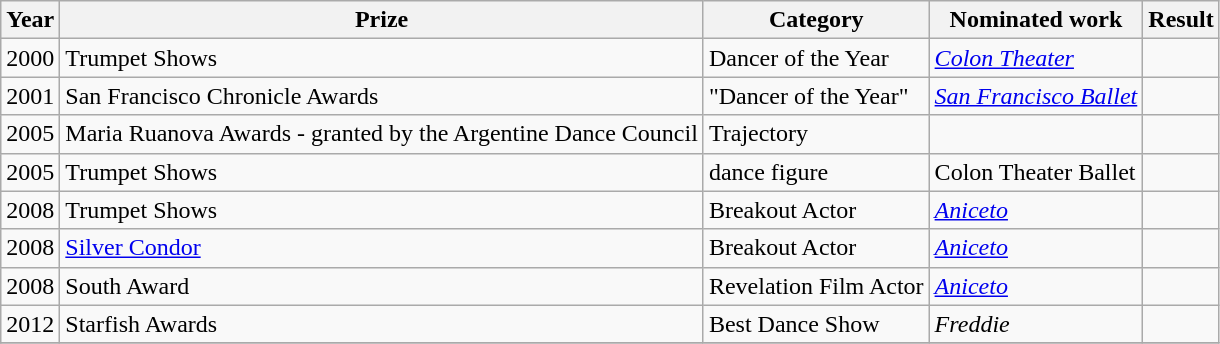<table class="wikitable">
<tr>
<th style="text-align:center;">Year</th>
<th>Prize</th>
<th>Category</th>
<th>Nominated work</th>
<th>Result</th>
</tr>
<tr>
<td>2000</td>
<td>Trumpet Shows</td>
<td>Dancer of the Year</td>
<td><em><a href='#'>Colon Theater</a></em></td>
<td></td>
</tr>
<tr>
<td>2001</td>
<td>San Francisco Chronicle Awards</td>
<td>"Dancer of the Year"</td>
<td><em><a href='#'>San Francisco Ballet</a></em></td>
<td></td>
</tr>
<tr>
<td>2005</td>
<td>Maria Ruanova Awards - granted by the Argentine Dance Council</td>
<td>Trajectory</td>
<td></td>
<td></td>
</tr>
<tr>
<td>2005</td>
<td>Trumpet Shows</td>
<td>dance figure</td>
<td>Colon Theater Ballet</td>
<td></td>
</tr>
<tr>
<td>2008</td>
<td>Trumpet Shows</td>
<td>Breakout Actor</td>
<td><em><a href='#'>Aniceto</a></em></td>
<td></td>
</tr>
<tr>
<td>2008</td>
<td><a href='#'>Silver Condor</a></td>
<td>Breakout Actor</td>
<td><em><a href='#'>Aniceto</a></em></td>
<td></td>
</tr>
<tr>
<td>2008</td>
<td>South Award</td>
<td>Revelation Film Actor</td>
<td><em><a href='#'>Aniceto</a></em></td>
<td></td>
</tr>
<tr>
<td>2012</td>
<td>Starfish Awards</td>
<td>Best Dance Show</td>
<td><em>Freddie</em></td>
<td></td>
</tr>
<tr>
</tr>
</table>
